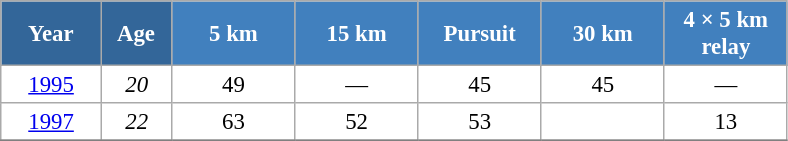<table class="wikitable" style="font-size:95%; text-align:center; border:grey solid 1px; border-collapse:collapse; background:#ffffff;">
<tr>
<th style="background-color:#369; color:white; width:60px;"> Year </th>
<th style="background-color:#369; color:white; width:40px;"> Age </th>
<th style="background-color:#4180be; color:white; width:75px;"> 5 km </th>
<th style="background-color:#4180be; color:white; width:75px;"> 15 km </th>
<th style="background-color:#4180be; color:white; width:75px;"> Pursuit </th>
<th style="background-color:#4180be; color:white; width:75px;"> 30 km </th>
<th style="background-color:#4180be; color:white; width:75px;"> 4 × 5 km <br> relay </th>
</tr>
<tr>
<td><a href='#'>1995</a></td>
<td><em>20</em></td>
<td>49</td>
<td>—</td>
<td>45</td>
<td>45</td>
<td>—</td>
</tr>
<tr>
<td><a href='#'>1997</a></td>
<td><em>22</em></td>
<td>63</td>
<td>52</td>
<td>53</td>
<td></td>
<td>13</td>
</tr>
<tr>
</tr>
</table>
